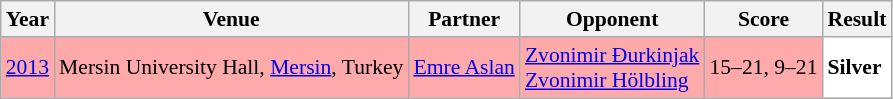<table class="sortable wikitable" style="font-size: 90%;">
<tr>
<th>Year</th>
<th>Venue</th>
<th>Partner</th>
<th>Opponent</th>
<th>Score</th>
<th>Result</th>
</tr>
<tr style="background:#FFAAAA">
<td align="center"><a href='#'>2013</a></td>
<td align="left">Mersin University Hall, <a href='#'>Mersin</a>, Turkey</td>
<td align="left"> <a href='#'>Emre Aslan</a></td>
<td align="left"> <a href='#'>Zvonimir Đurkinjak</a><br> <a href='#'>Zvonimir Hölbling</a></td>
<td align="left">15–21, 9–21</td>
<td style="text-align:left; background:white"> <strong>Silver</strong></td>
</tr>
</table>
